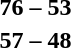<table style="text-align:center">
<tr>
<th width=200></th>
<th width=100></th>
<th width=200></th>
</tr>
<tr>
<td align=right><strong></strong></td>
<td><strong>76 – 53</strong></td>
<td align=left></td>
</tr>
<tr>
<td align=right><strong></strong></td>
<td><strong>57 – 48</strong></td>
<td align=left></td>
</tr>
</table>
